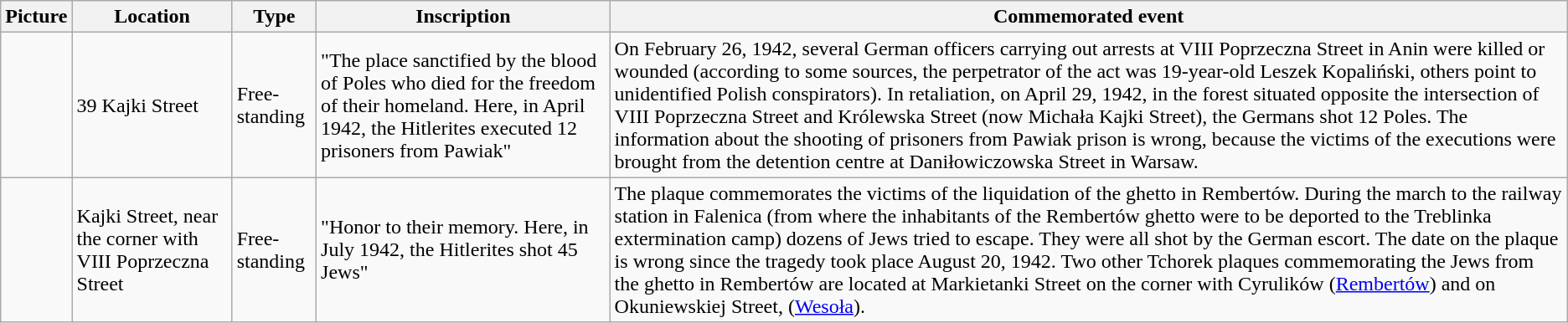<table class="wikitable sortable">
<tr>
<th scope="col">Picture</th>
<th scope="col">Location</th>
<th scope="col">Type</th>
<th scope="col">Inscription</th>
<th scope="col">Commemorated event</th>
</tr>
<tr>
<td></td>
<td>39 Kajki Street</td>
<td>Free-standing</td>
<td>"The place sanctified by the blood of Poles who died for the freedom of their homeland. Here, in April 1942, the Hitlerites executed 12 prisoners from Pawiak"</td>
<td>On February 26, 1942, several German officers carrying out arrests at VIII Poprzeczna Street in Anin were killed or wounded (according to some sources, the perpetrator of the act was 19-year-old Leszek Kopaliński, others point to unidentified Polish conspirators). In retaliation, on April 29, 1942, in the forest situated opposite the intersection of VIII Poprzeczna Street and Królewska Street (now Michała Kajki Street), the Germans shot 12 Poles. The information about the shooting of prisoners from Pawiak prison is wrong, because the victims of the executions were brought from the detention centre at Daniłowiczowska Street in Warsaw.</td>
</tr>
<tr>
<td></td>
<td>Kajki Street, near the corner with VIII Poprzeczna Street</td>
<td>Free-standing</td>
<td>"Honor to their memory. Here, in July 1942, the Hitlerites shot 45 Jews"</td>
<td>The plaque commemorates the victims of the liquidation of the ghetto in Rembertów. During the march to the railway station in Falenica (from where the inhabitants of the Rembertów ghetto were to be deported to the Treblinka extermination camp) dozens of Jews tried to escape. They were all shot by the German escort. The date on the plaque is wrong since the tragedy took place August 20, 1942. Two other Tchorek plaques commemorating the Jews from the ghetto in Rembertów are located at Markietanki Street on the corner with Cyrulików (<a href='#'>Rembertów</a>) and on Okuniewskiej Street, (<a href='#'>Wesoła</a>).</td>
</tr>
</table>
